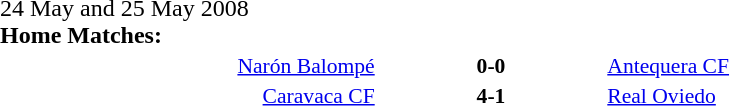<table width=100% cellspacing=1>
<tr>
<th width=20%></th>
<th width=12%></th>
<th width=20%></th>
<th></th>
</tr>
<tr>
<td>24 May and 25 May 2008<br><strong>Home Matches:</strong></td>
</tr>
<tr style=font-size:90%>
<td align=right><a href='#'>Narón Balompé</a></td>
<td align=center><strong>0-0</strong></td>
<td><a href='#'>Antequera CF</a></td>
</tr>
<tr style=font-size:90%>
<td align=right><a href='#'>Caravaca CF</a></td>
<td align=center><strong>4-1</strong></td>
<td><a href='#'>Real Oviedo</a></td>
</tr>
</table>
